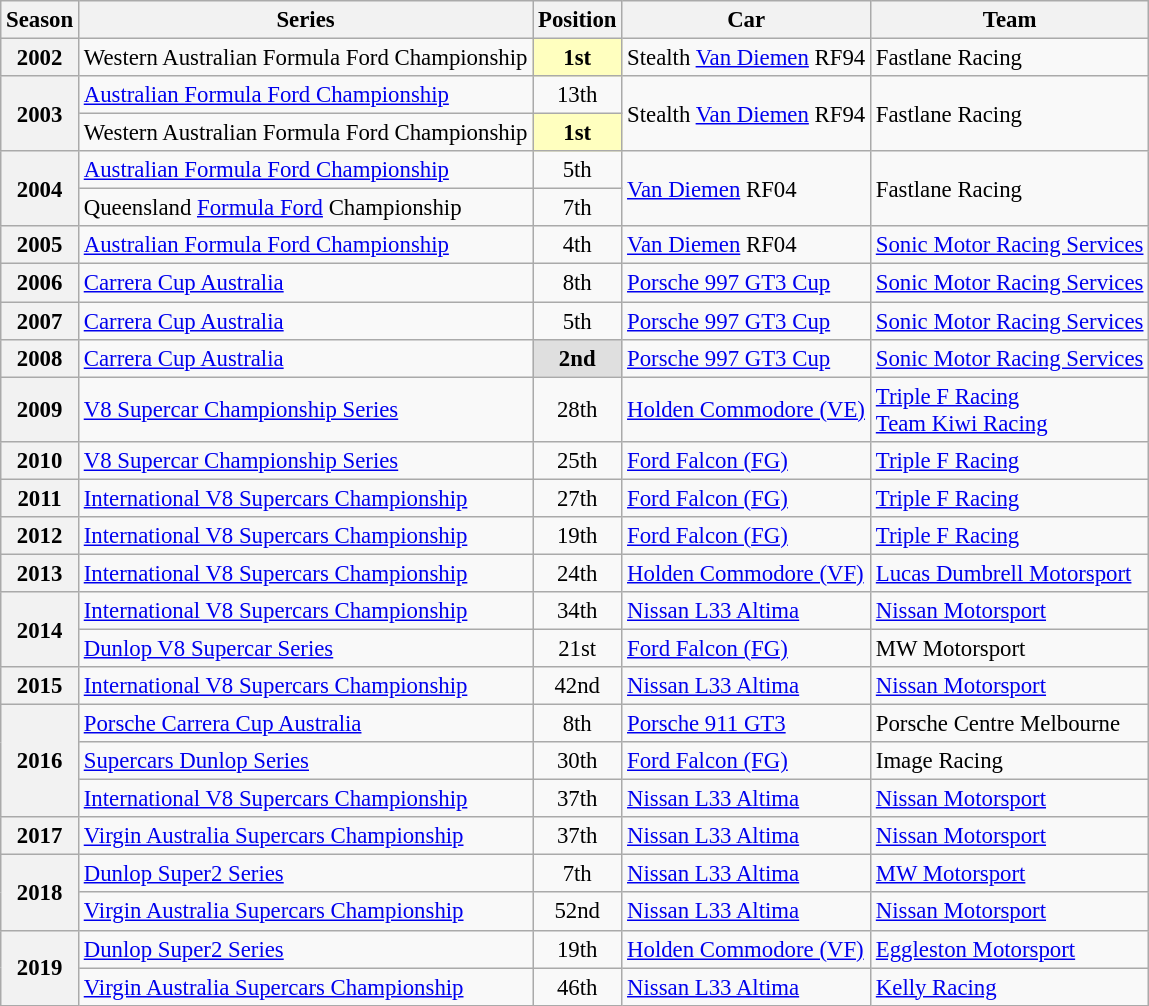<table class="wikitable" style="font-size: 95%;">
<tr>
<th>Season</th>
<th>Series</th>
<th>Position</th>
<th>Car</th>
<th>Team</th>
</tr>
<tr>
<th>2002</th>
<td>Western Australian Formula Ford Championship</td>
<td align="center" style="background: #ffffbf"><strong>1st</strong></td>
<td>Stealth <a href='#'>Van Diemen</a> RF94</td>
<td>Fastlane Racing</td>
</tr>
<tr>
<th rowspan=2>2003</th>
<td><a href='#'>Australian Formula Ford Championship</a></td>
<td align="center">13th</td>
<td rowspan=2>Stealth <a href='#'>Van Diemen</a> RF94</td>
<td rowspan=2>Fastlane Racing</td>
</tr>
<tr>
<td>Western Australian Formula Ford Championship</td>
<td align="center" style="background: #ffffbf"><strong>1st</strong></td>
</tr>
<tr>
<th rowspan=2>2004</th>
<td><a href='#'>Australian Formula Ford Championship</a></td>
<td align="center">5th</td>
<td rowspan=2><a href='#'>Van Diemen</a> RF04</td>
<td rowspan=2>Fastlane Racing</td>
</tr>
<tr>
<td>Queensland <a href='#'>Formula Ford</a> Championship</td>
<td align="center">7th</td>
</tr>
<tr>
<th>2005</th>
<td><a href='#'>Australian Formula Ford Championship</a></td>
<td align="center">4th</td>
<td><a href='#'>Van Diemen</a> RF04</td>
<td><a href='#'>Sonic Motor Racing Services</a></td>
</tr>
<tr>
<th>2006</th>
<td><a href='#'>Carrera Cup Australia</a></td>
<td align="center">8th</td>
<td><a href='#'>Porsche 997 GT3 Cup</a></td>
<td><a href='#'>Sonic Motor Racing Services</a></td>
</tr>
<tr>
<th>2007</th>
<td><a href='#'>Carrera Cup Australia</a></td>
<td align="center">5th</td>
<td><a href='#'>Porsche 997 GT3 Cup</a></td>
<td><a href='#'>Sonic Motor Racing Services</a></td>
</tr>
<tr>
<th>2008</th>
<td><a href='#'>Carrera Cup Australia</a></td>
<td align="center" style="background: #dfdfdf"><strong>2nd</strong></td>
<td><a href='#'>Porsche 997 GT3 Cup</a></td>
<td><a href='#'>Sonic Motor Racing Services</a></td>
</tr>
<tr>
<th>2009</th>
<td><a href='#'>V8 Supercar Championship Series</a></td>
<td align="center">28th</td>
<td><a href='#'>Holden Commodore (VE)</a></td>
<td><a href='#'>Triple F Racing</a> <br><a href='#'>Team Kiwi Racing</a></td>
</tr>
<tr>
<th>2010</th>
<td><a href='#'>V8 Supercar Championship Series</a></td>
<td align="center">25th</td>
<td><a href='#'>Ford Falcon (FG)</a></td>
<td><a href='#'>Triple F Racing</a></td>
</tr>
<tr>
<th>2011</th>
<td><a href='#'>International V8 Supercars Championship</a></td>
<td align="center">27th</td>
<td><a href='#'>Ford Falcon (FG)</a></td>
<td><a href='#'>Triple F Racing</a></td>
</tr>
<tr>
<th>2012</th>
<td><a href='#'>International V8 Supercars Championship</a></td>
<td align="center">19th</td>
<td><a href='#'>Ford Falcon (FG)</a></td>
<td><a href='#'>Triple F Racing</a></td>
</tr>
<tr>
<th>2013</th>
<td><a href='#'>International V8 Supercars Championship</a></td>
<td align="center">24th</td>
<td><a href='#'>Holden Commodore (VF)</a></td>
<td><a href='#'>Lucas Dumbrell Motorsport</a></td>
</tr>
<tr>
<th rowspan=2>2014</th>
<td><a href='#'>International V8 Supercars Championship</a></td>
<td align="center">34th</td>
<td><a href='#'>Nissan L33 Altima</a></td>
<td><a href='#'>Nissan Motorsport</a></td>
</tr>
<tr>
<td><a href='#'>Dunlop V8 Supercar Series</a></td>
<td align="center">21st</td>
<td><a href='#'>Ford Falcon (FG)</a></td>
<td>MW Motorsport</td>
</tr>
<tr>
<th>2015</th>
<td><a href='#'>International V8 Supercars Championship</a></td>
<td align="center">42nd</td>
<td><a href='#'>Nissan L33 Altima</a></td>
<td><a href='#'>Nissan Motorsport</a></td>
</tr>
<tr>
<th rowspan=3>2016</th>
<td><a href='#'>Porsche Carrera Cup Australia</a></td>
<td align="center">8th</td>
<td><a href='#'>Porsche 911 GT3</a></td>
<td>Porsche Centre Melbourne</td>
</tr>
<tr>
<td><a href='#'>Supercars Dunlop Series</a></td>
<td align="center">30th</td>
<td><a href='#'>Ford Falcon (FG)</a></td>
<td>Image Racing</td>
</tr>
<tr>
<td><a href='#'>International V8 Supercars Championship</a></td>
<td align="center">37th</td>
<td><a href='#'>Nissan L33 Altima</a></td>
<td><a href='#'>Nissan Motorsport</a></td>
</tr>
<tr>
<th>2017</th>
<td><a href='#'>Virgin Australia Supercars Championship</a></td>
<td align="center">37th</td>
<td><a href='#'>Nissan L33 Altima</a></td>
<td><a href='#'>Nissan Motorsport</a></td>
</tr>
<tr>
<th rowspan=2>2018</th>
<td><a href='#'>Dunlop Super2 Series</a></td>
<td align="center">7th</td>
<td><a href='#'>Nissan L33 Altima</a></td>
<td><a href='#'>MW Motorsport</a></td>
</tr>
<tr>
<td><a href='#'>Virgin Australia Supercars Championship</a></td>
<td align="center">52nd</td>
<td><a href='#'>Nissan L33 Altima</a></td>
<td><a href='#'>Nissan Motorsport</a></td>
</tr>
<tr>
<th rowspan=2>2019</th>
<td><a href='#'>Dunlop Super2 Series</a></td>
<td align="center">19th</td>
<td><a href='#'>Holden Commodore (VF)</a></td>
<td><a href='#'>Eggleston Motorsport</a></td>
</tr>
<tr>
<td><a href='#'>Virgin Australia Supercars Championship</a></td>
<td align="center">46th</td>
<td><a href='#'>Nissan L33 Altima</a></td>
<td><a href='#'>Kelly Racing</a></td>
</tr>
</table>
